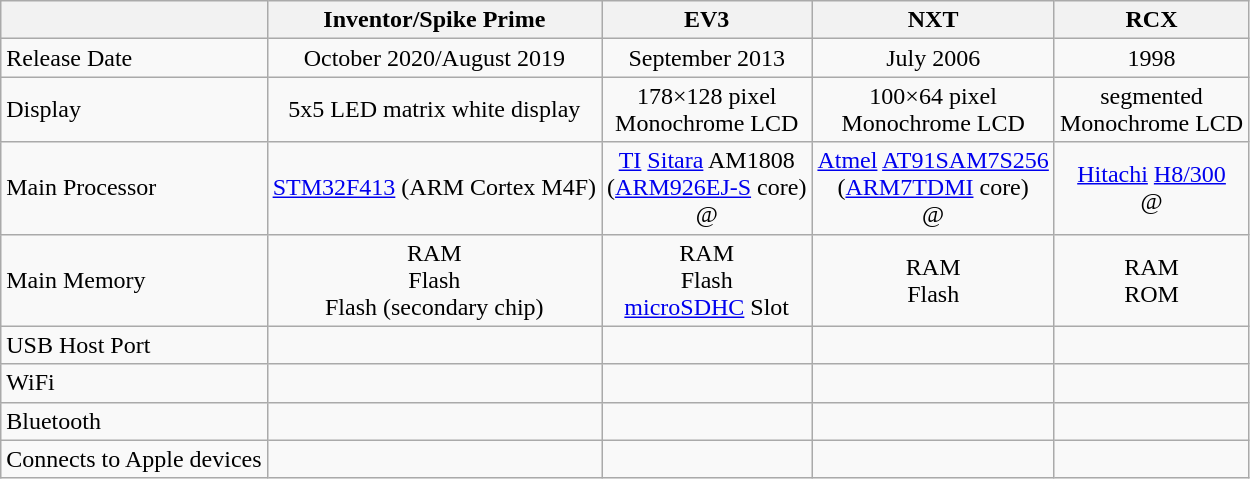<table class="wikitable">
<tr>
<th></th>
<th>Inventor/Spike Prime</th>
<th>EV3</th>
<th>NXT</th>
<th>RCX</th>
</tr>
<tr>
<td>Release Date</td>
<td style="text-align:center">October 2020/August 2019</td>
<td style="text-align:center">September 2013</td>
<td style="text-align:center">July 2006</td>
<td style="text-align:center">1998</td>
</tr>
<tr>
<td>Display</td>
<td style="text-align:center">5x5 LED matrix white display</td>
<td style="text-align:center">178×128 pixel<br>Monochrome LCD</td>
<td style="text-align:center">100×64 pixel<br>Monochrome LCD</td>
<td style="text-align:center">segmented<br>Monochrome LCD</td>
</tr>
<tr>
<td>Main Processor</td>
<td style="text-align:center"><a href='#'>STM32F413</a> (ARM Cortex M4F) </td>
<td style="text-align:center"><a href='#'>TI</a> <a href='#'>Sitara</a> AM1808<br>(<a href='#'>ARM926EJ-S</a> core)<br>@</td>
<td style="text-align:center"><a href='#'>Atmel</a> <a href='#'>AT91SAM7S256</a><br>(<a href='#'>ARM7TDMI</a> core)<br>@</td>
<td style="text-align:center"><a href='#'>Hitachi</a> <a href='#'>H8/300</a><br>@</td>
</tr>
<tr>
<td>Main Memory</td>
<td style="text-align:center"> RAM<br>  Flash <br>  Flash (secondary chip)<br></td>
<td style="text-align:center"> RAM<br> Flash<br><a href='#'>microSDHC</a> Slot</td>
<td style="text-align:center"> RAM<br> Flash</td>
<td style="text-align:center"> RAM<br> ROM</td>
</tr>
<tr>
<td>USB Host Port</td>
<td></td>
<td></td>
<td></td>
<td></td>
</tr>
<tr>
<td>WiFi</td>
<td></td>
<td></td>
<td></td>
<td></td>
</tr>
<tr>
<td>Bluetooth</td>
<td></td>
<td></td>
<td></td>
<td></td>
</tr>
<tr>
<td>Connects to Apple devices</td>
<td></td>
<td></td>
<td></td>
<td></td>
</tr>
</table>
